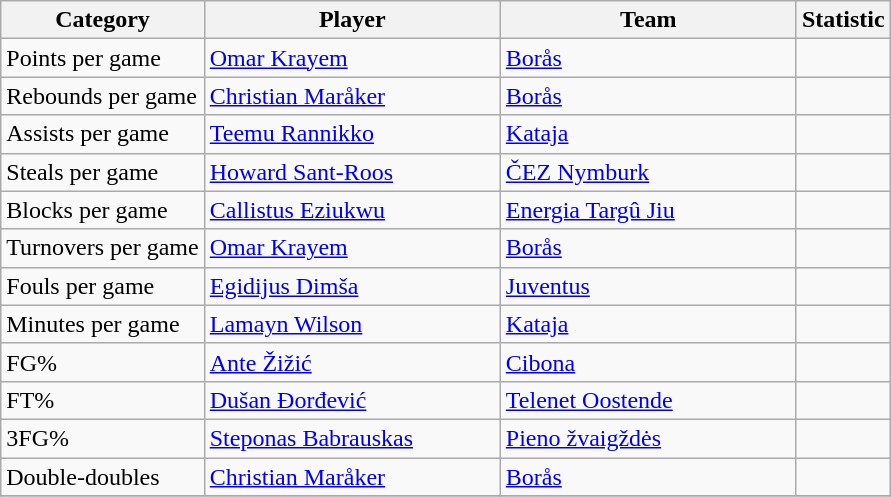<table class="wikitable" style="text-align:left">
<tr>
<th>Category</th>
<th width=190>Player</th>
<th width=190>Team</th>
<th>Statistic</th>
</tr>
<tr>
<td>Points per game</td>
<td> <a href='#'>Omar Krayem</a></td>
<td> <a href='#'>Borås</a></td>
<td></td>
</tr>
<tr>
<td>Rebounds per game</td>
<td> <a href='#'>Christian Maråker</a></td>
<td> <a href='#'>Borås</a></td>
<td></td>
</tr>
<tr>
<td>Assists per game</td>
<td> <a href='#'>Teemu Rannikko</a></td>
<td> <a href='#'>Kataja</a></td>
<td></td>
</tr>
<tr>
<td>Steals per game</td>
<td> <a href='#'>Howard Sant-Roos</a></td>
<td> <a href='#'>ČEZ Nymburk</a></td>
<td></td>
</tr>
<tr>
<td>Blocks per game</td>
<td> <a href='#'>Callistus Eziukwu</a></td>
<td> <a href='#'>Energia Targû Jiu</a></td>
<td></td>
</tr>
<tr>
<td>Turnovers per game</td>
<td> <a href='#'>Omar Krayem</a></td>
<td> <a href='#'>Borås</a></td>
<td></td>
</tr>
<tr>
<td>Fouls per game</td>
<td> <a href='#'>Egidijus Dimša</a></td>
<td> <a href='#'>Juventus</a></td>
<td></td>
</tr>
<tr>
<td>Minutes per game</td>
<td> <a href='#'>Lamayn Wilson</a></td>
<td> <a href='#'>Kataja</a></td>
<td></td>
</tr>
<tr>
<td>FG%</td>
<td> <a href='#'>Ante Žižić</a></td>
<td> <a href='#'>Cibona</a></td>
<td></td>
</tr>
<tr>
<td>FT%</td>
<td> <a href='#'>Dušan Đorđević</a></td>
<td> <a href='#'>Telenet Oostende</a></td>
<td></td>
</tr>
<tr>
<td>3FG%</td>
<td> <a href='#'>Steponas Babrauskas</a></td>
<td> <a href='#'>Pieno žvaigždės</a></td>
<td></td>
</tr>
<tr>
<td>Double-doubles</td>
<td> <a href='#'>Christian Maråker</a></td>
<td> <a href='#'>Borås</a></td>
<td></td>
</tr>
<tr>
</tr>
</table>
